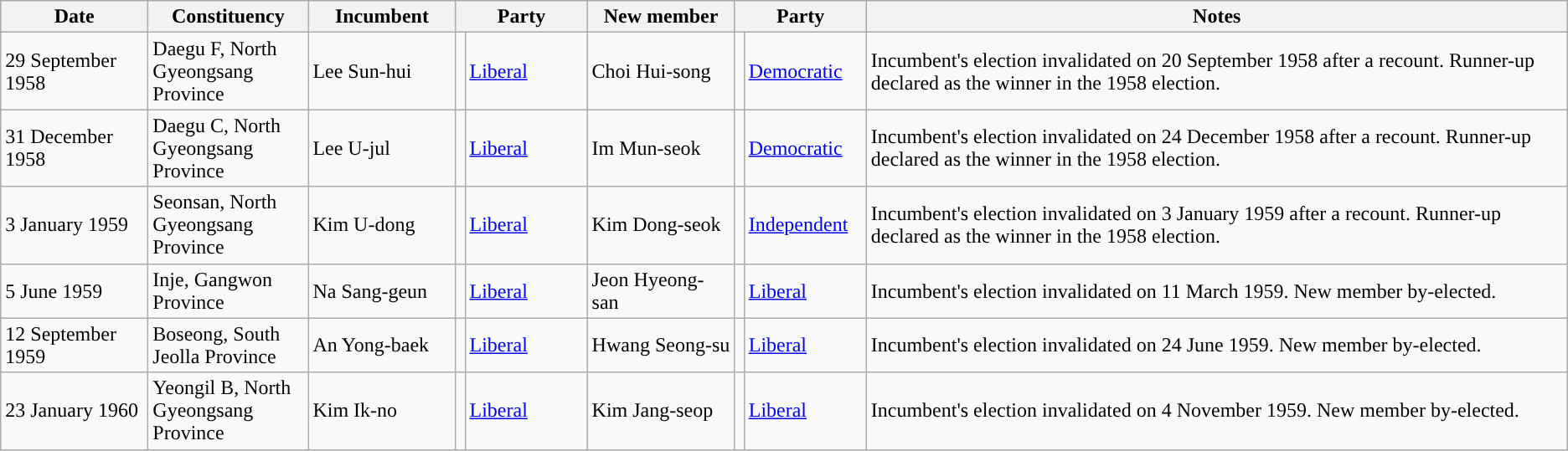<table class="wikitable sortable plainrowheaders">
<tr>
<th width="110px">Date</th>
<th width="120px">Constituency</th>
<th width="110px">Incumbent</th>
<th colspan="2">Party</th>
<th width="110px">New member</th>
<th colspan="2">Party</th>
<th class="unsortable">Notes</th>
</tr>
<tr>
<td>29 September 1958</td>
<td>Daegu F, North Gyeongsang Province</td>
<td>Lee Sun-hui</td>
<td></td>
<td width="90px"><a href='#'>Liberal</a></td>
<td>Choi Hui-song</td>
<td></td>
<td width="90px"><a href='#'>Democratic</a></td>
<td>Incumbent's election invalidated on 20 September 1958 after a recount. Runner-up declared as the winner in the 1958 election.</td>
</tr>
<tr>
<td>31 December 1958</td>
<td>Daegu C, North Gyeongsang Province</td>
<td>Lee U-jul</td>
<td></td>
<td><a href='#'>Liberal</a></td>
<td>Im Mun-seok</td>
<td></td>
<td><a href='#'>Democratic</a></td>
<td>Incumbent's election invalidated on 24 December 1958 after a recount. Runner-up declared as the winner in the 1958 election.</td>
</tr>
<tr>
<td>3 January 1959</td>
<td>Seonsan, North Gyeongsang Province</td>
<td>Kim U-dong</td>
<td></td>
<td><a href='#'>Liberal</a></td>
<td>Kim Dong-seok</td>
<td></td>
<td><a href='#'>Independent</a></td>
<td>Incumbent's election invalidated on 3 January 1959 after a recount. Runner-up declared as the winner in the 1958 election.</td>
</tr>
<tr>
<td>5 June 1959</td>
<td>Inje, Gangwon Province</td>
<td>Na Sang-geun</td>
<td></td>
<td><a href='#'>Liberal</a></td>
<td>Jeon Hyeong-san</td>
<td></td>
<td><a href='#'>Liberal</a></td>
<td>Incumbent's election invalidated on 11 March 1959. New member by-elected.</td>
</tr>
<tr>
<td>12 September 1959</td>
<td>Boseong, South Jeolla Province</td>
<td>An Yong-baek</td>
<td></td>
<td><a href='#'>Liberal</a></td>
<td>Hwang Seong-su</td>
<td></td>
<td><a href='#'>Liberal</a></td>
<td>Incumbent's election invalidated on 24 June 1959. New member by-elected.</td>
</tr>
<tr>
<td>23 January 1960</td>
<td>Yeongil B, North Gyeongsang Province</td>
<td>Kim Ik-no</td>
<td></td>
<td><a href='#'>Liberal</a></td>
<td>Kim Jang-seop</td>
<td></td>
<td><a href='#'>Liberal</a></td>
<td>Incumbent's election invalidated on 4 November 1959. New member by-elected.</td>
</tr>
</table>
